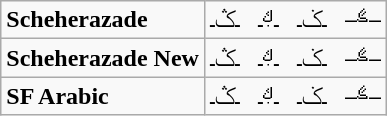<table class="wikitable">
<tr>
<td><strong>Scheherazade</strong></td>
<td><span> ـݢـ   ـࢴـ   ـݣـ‎   ـࢰـ</span></td>
</tr>
<tr>
<td><strong>Scheherazade New</strong></td>
<td><span> ـݢـ   ـࢴـ   ـݣـ‎   ـࢰـ</span></td>
</tr>
<tr>
<td><strong>SF Arabic</strong></td>
<td><span> ـݢـ   ـࢴـ   ـݣـ‎   ـࢰـ</span></td>
</tr>
</table>
